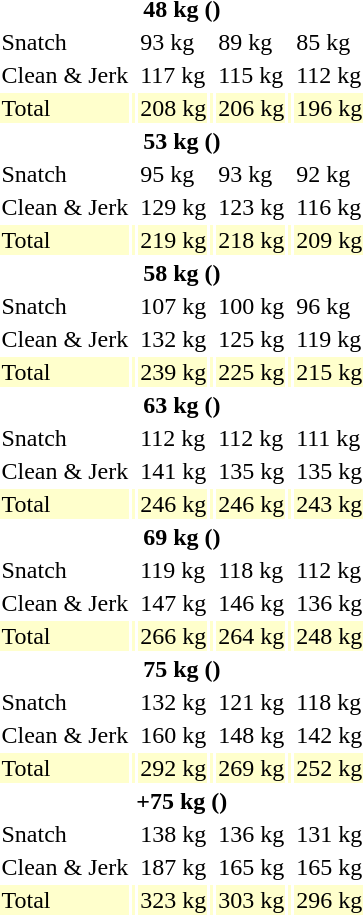<table>
<tr>
<th colspan=7>48 kg ()</th>
</tr>
<tr>
<td>Snatch</td>
<td></td>
<td>93 kg</td>
<td></td>
<td>89 kg</td>
<td></td>
<td>85 kg</td>
</tr>
<tr>
<td>Clean & Jerk</td>
<td></td>
<td>117 kg</td>
<td></td>
<td>115 kg</td>
<td></td>
<td>112 kg</td>
</tr>
<tr bgcolor=ffffcc>
<td>Total</td>
<td></td>
<td>208 kg</td>
<td></td>
<td>206 kg</td>
<td></td>
<td>196 kg</td>
</tr>
<tr>
<th colspan=7>53 kg ()</th>
</tr>
<tr>
<td>Snatch</td>
<td></td>
<td>95 kg</td>
<td></td>
<td>93 kg</td>
<td></td>
<td>92 kg</td>
</tr>
<tr>
<td>Clean & Jerk</td>
<td></td>
<td>129 kg</td>
<td></td>
<td>123 kg</td>
<td></td>
<td>116 kg</td>
</tr>
<tr bgcolor=ffffcc>
<td>Total</td>
<td></td>
<td>219 kg</td>
<td></td>
<td>218 kg</td>
<td></td>
<td>209 kg</td>
</tr>
<tr>
<th colspan=7>58 kg ()</th>
</tr>
<tr>
<td>Snatch</td>
<td></td>
<td>107 kg</td>
<td></td>
<td>100 kg</td>
<td></td>
<td>96 kg</td>
</tr>
<tr>
<td>Clean & Jerk</td>
<td></td>
<td>132 kg</td>
<td></td>
<td>125 kg</td>
<td></td>
<td>119 kg</td>
</tr>
<tr bgcolor=ffffcc>
<td>Total</td>
<td></td>
<td>239 kg</td>
<td></td>
<td>225 kg</td>
<td></td>
<td>215 kg</td>
</tr>
<tr>
<th colspan=7>63 kg ()</th>
</tr>
<tr>
<td>Snatch</td>
<td></td>
<td>112 kg</td>
<td></td>
<td>112 kg</td>
<td></td>
<td>111 kg</td>
</tr>
<tr>
<td>Clean & Jerk</td>
<td></td>
<td>141 kg</td>
<td></td>
<td>135 kg</td>
<td></td>
<td>135 kg</td>
</tr>
<tr bgcolor=ffffcc>
<td>Total</td>
<td></td>
<td>246 kg</td>
<td></td>
<td>246 kg</td>
<td></td>
<td>243 kg</td>
</tr>
<tr>
<th colspan=7>69 kg ()</th>
</tr>
<tr>
<td>Snatch</td>
<td></td>
<td>119 kg</td>
<td></td>
<td>118 kg</td>
<td></td>
<td>112 kg</td>
</tr>
<tr>
<td>Clean & Jerk</td>
<td></td>
<td>147 kg</td>
<td></td>
<td>146 kg</td>
<td></td>
<td>136 kg</td>
</tr>
<tr bgcolor=ffffcc>
<td>Total</td>
<td></td>
<td>266 kg</td>
<td></td>
<td>264 kg</td>
<td></td>
<td>248 kg</td>
</tr>
<tr>
<th colspan=7>75 kg ()</th>
</tr>
<tr>
<td>Snatch</td>
<td></td>
<td>132 kg<br></td>
<td></td>
<td>121 kg</td>
<td></td>
<td>118 kg</td>
</tr>
<tr>
<td>Clean & Jerk</td>
<td></td>
<td>160 kg<br></td>
<td></td>
<td>148 kg</td>
<td></td>
<td>142 kg</td>
</tr>
<tr bgcolor=ffffcc>
<td>Total</td>
<td></td>
<td>292 kg<br></td>
<td></td>
<td>269 kg</td>
<td></td>
<td>252 kg</td>
</tr>
<tr>
<th colspan=7>+75 kg ()</th>
</tr>
<tr>
<td>Snatch</td>
<td></td>
<td>138 kg</td>
<td></td>
<td>136 kg</td>
<td></td>
<td>131 kg</td>
</tr>
<tr>
<td>Clean & Jerk</td>
<td></td>
<td>187 kg<br></td>
<td></td>
<td>165 kg</td>
<td></td>
<td>165 kg</td>
</tr>
<tr bgcolor=ffffcc>
<td>Total</td>
<td></td>
<td>323 kg</td>
<td></td>
<td>303 kg</td>
<td></td>
<td>296 kg</td>
</tr>
</table>
